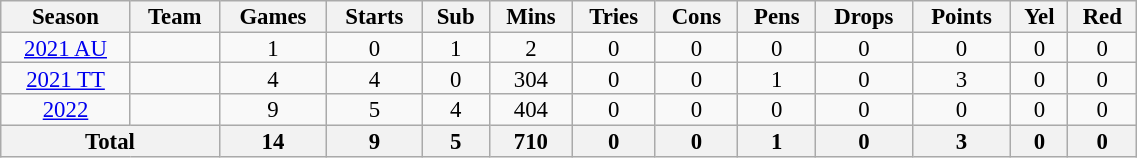<table class="wikitable" style="text-align:center; line-height:90%; font-size:95%; width:60%;">
<tr>
<th>Season</th>
<th>Team</th>
<th>Games</th>
<th>Starts</th>
<th>Sub</th>
<th>Mins</th>
<th>Tries</th>
<th>Cons</th>
<th>Pens</th>
<th>Drops</th>
<th>Points</th>
<th>Yel</th>
<th>Red</th>
</tr>
<tr>
<td><a href='#'>2021 AU</a></td>
<td></td>
<td>1</td>
<td>0</td>
<td>1</td>
<td>2</td>
<td>0</td>
<td>0</td>
<td>0</td>
<td>0</td>
<td>0</td>
<td>0</td>
<td>0</td>
</tr>
<tr>
<td><a href='#'>2021 TT</a></td>
<td></td>
<td>4</td>
<td>4</td>
<td>0</td>
<td>304</td>
<td>0</td>
<td>0</td>
<td>1</td>
<td>0</td>
<td>3</td>
<td>0</td>
<td>0</td>
</tr>
<tr>
<td><a href='#'>2022</a></td>
<td></td>
<td>9</td>
<td>5</td>
<td>4</td>
<td>404</td>
<td>0</td>
<td>0</td>
<td>0</td>
<td>0</td>
<td>0</td>
<td>0</td>
<td>0</td>
</tr>
<tr>
<th colspan="2">Total</th>
<th>14</th>
<th>9</th>
<th>5</th>
<th>710</th>
<th>0</th>
<th>0</th>
<th>1</th>
<th>0</th>
<th>3</th>
<th>0</th>
<th>0</th>
</tr>
</table>
